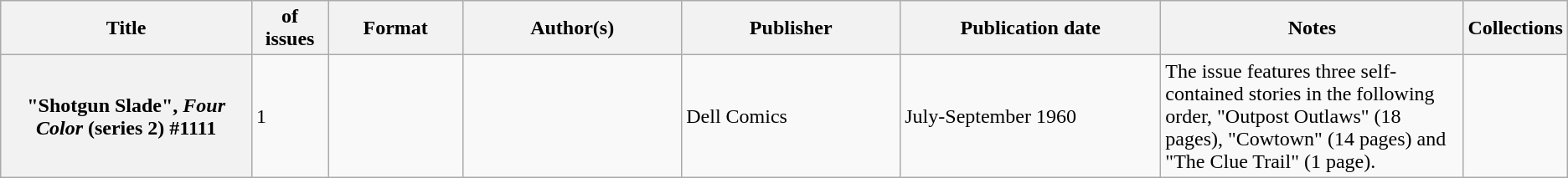<table class="wikitable">
<tr>
<th>Title</th>
<th style="width:40pt"> of issues</th>
<th style="width:75pt">Format</th>
<th style="width:125pt">Author(s)</th>
<th style="width:125pt">Publisher</th>
<th style="width:150pt">Publication date</th>
<th style="width:175pt">Notes</th>
<th>Collections</th>
</tr>
<tr>
<th>"Shotgun Slade", <em>Four Color</em> (series 2) #1111</th>
<td>1</td>
<td></td>
<td></td>
<td>Dell Comics</td>
<td>July-September 1960</td>
<td>The issue features three self-contained stories in the following order, "Outpost Outlaws" (18 pages), "Cowtown" (14 pages) and "The Clue Trail" (1 page).</td>
<td></td>
</tr>
</table>
